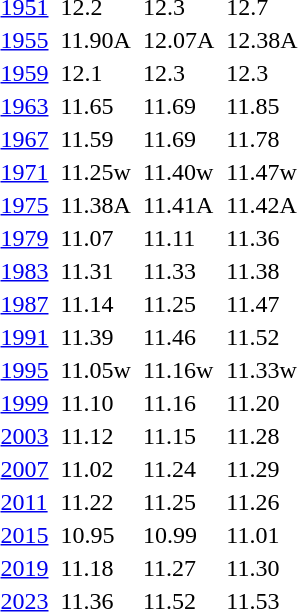<table>
<tr valign="top">
<td><a href='#'>1951</a><br></td>
<td></td>
<td>12.2</td>
<td></td>
<td>12.3</td>
<td></td>
<td>12.7</td>
</tr>
<tr valign="top">
<td><a href='#'>1955</a><br></td>
<td></td>
<td>11.90A</td>
<td></td>
<td>12.07A</td>
<td></td>
<td>12.38A</td>
</tr>
<tr valign="top">
<td><a href='#'>1959</a><br></td>
<td></td>
<td>12.1</td>
<td></td>
<td>12.3</td>
<td></td>
<td>12.3</td>
</tr>
<tr valign="top">
<td><a href='#'>1963</a><br></td>
<td></td>
<td>11.65</td>
<td></td>
<td>11.69</td>
<td></td>
<td>11.85</td>
</tr>
<tr valign="top">
<td><a href='#'>1967</a><br></td>
<td></td>
<td>11.59</td>
<td></td>
<td>11.69</td>
<td></td>
<td>11.78</td>
</tr>
<tr valign="top">
<td><a href='#'>1971</a><br></td>
<td></td>
<td>11.25w</td>
<td></td>
<td>11.40w</td>
<td></td>
<td>11.47w</td>
</tr>
<tr valign="top">
<td><a href='#'>1975</a><br></td>
<td></td>
<td>11.38A</td>
<td></td>
<td>11.41A</td>
<td></td>
<td>11.42A</td>
</tr>
<tr valign="top">
<td><a href='#'>1979</a><br></td>
<td></td>
<td>11.07</td>
<td></td>
<td>11.11</td>
<td></td>
<td>11.36</td>
</tr>
<tr valign="top">
<td><a href='#'>1983</a><br></td>
<td></td>
<td>11.31</td>
<td></td>
<td>11.33</td>
<td></td>
<td>11.38</td>
</tr>
<tr valign="top">
<td><a href='#'>1987</a><br></td>
<td></td>
<td>11.14</td>
<td></td>
<td>11.25</td>
<td></td>
<td>11.47</td>
</tr>
<tr valign="top">
<td><a href='#'>1991</a><br></td>
<td></td>
<td>11.39</td>
<td></td>
<td>11.46</td>
<td></td>
<td>11.52</td>
</tr>
<tr valign="top">
<td><a href='#'>1995</a><br></td>
<td></td>
<td>11.05w</td>
<td></td>
<td>11.16w</td>
<td></td>
<td>11.33w</td>
</tr>
<tr valign="top">
<td><a href='#'>1999</a><br></td>
<td></td>
<td>11.10</td>
<td></td>
<td>11.16</td>
<td></td>
<td>11.20</td>
</tr>
<tr valign="top">
<td><a href='#'>2003</a><br></td>
<td></td>
<td>11.12</td>
<td></td>
<td>11.15</td>
<td></td>
<td>11.28</td>
</tr>
<tr valign="top">
<td><a href='#'>2007</a><br></td>
<td></td>
<td>11.02 </td>
<td></td>
<td>11.24</td>
<td></td>
<td>11.29</td>
</tr>
<tr valign="top">
<td><a href='#'>2011</a><br></td>
<td></td>
<td>11.22 </td>
<td></td>
<td>11.25</td>
<td></td>
<td>11.26 </td>
</tr>
<tr valign="top">
<td><a href='#'>2015</a><br></td>
<td></td>
<td>10.95</td>
<td></td>
<td>10.99 </td>
<td></td>
<td>11.01</td>
</tr>
<tr valign="top">
<td><a href='#'>2019</a><br></td>
<td></td>
<td>11.18</td>
<td></td>
<td>11.27</td>
<td></td>
<td>11.30</td>
</tr>
<tr valign="top">
<td><a href='#'>2023</a><br></td>
<td></td>
<td>11.36</td>
<td></td>
<td>11.52</td>
<td></td>
<td>11.53</td>
</tr>
</table>
